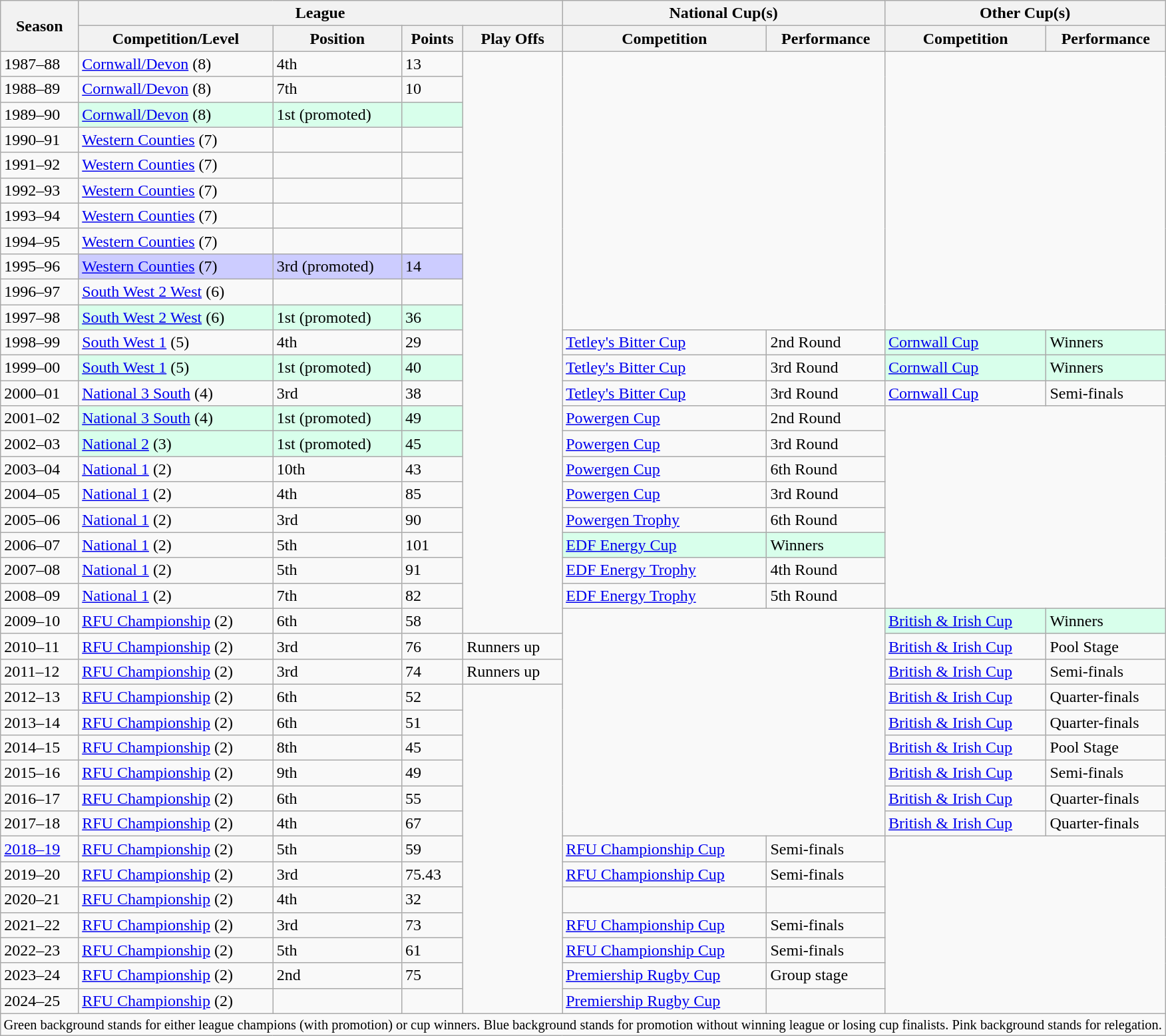<table class="wikitable">
<tr>
<th rowspan="2">Season</th>
<th colspan="4">League</th>
<th colspan="2">National Cup(s)</th>
<th colspan="2">Other Cup(s)</th>
</tr>
<tr>
<th>Competition/Level</th>
<th>Position</th>
<th>Points</th>
<th>Play Offs</th>
<th>Competition</th>
<th>Performance</th>
<th>Competition</th>
<th>Performance</th>
</tr>
<tr>
<td>1987–88</td>
<td><a href='#'>Cornwall/Devon</a> (8)</td>
<td>4th</td>
<td>13</td>
<td rowspan=23 colspan=1></td>
<td rowspan=11 colspan=2></td>
</tr>
<tr>
<td>1988–89</td>
<td><a href='#'>Cornwall/Devon</a> (8)</td>
<td>7th</td>
<td>10</td>
</tr>
<tr>
<td>1989–90</td>
<td style="background: #d8ffeb"><a href='#'>Cornwall/Devon</a> (8)</td>
<td style="background: #d8ffeb">1st (promoted)</td>
<td style="background: #d8ffeb"></td>
</tr>
<tr>
<td>1990–91</td>
<td><a href='#'>Western Counties</a> (7)</td>
<td></td>
<td></td>
</tr>
<tr>
<td>1991–92</td>
<td><a href='#'>Western Counties</a> (7)</td>
<td></td>
<td></td>
</tr>
<tr>
<td>1992–93</td>
<td><a href='#'>Western Counties</a> (7)</td>
<td></td>
<td></td>
</tr>
<tr>
<td>1993–94</td>
<td><a href='#'>Western Counties</a> (7)</td>
<td></td>
<td></td>
</tr>
<tr>
<td>1994–95</td>
<td><a href='#'>Western Counties</a> (7)</td>
<td></td>
<td></td>
</tr>
<tr>
<td>1995–96</td>
<td style="background: #ccccff"><a href='#'>Western Counties</a> (7)</td>
<td style="background: #ccccff">3rd (promoted)</td>
<td style="background: #ccccff">14</td>
</tr>
<tr>
<td>1996–97</td>
<td><a href='#'>South West 2 West</a> (6)</td>
<td></td>
<td></td>
</tr>
<tr>
<td>1997–98</td>
<td style="background: #d8ffeb"><a href='#'>South West 2 West</a> (6)</td>
<td style="background: #d8ffeb">1st (promoted)</td>
<td style="background: #d8ffeb">36</td>
</tr>
<tr>
<td>1998–99</td>
<td><a href='#'>South West 1</a> (5)</td>
<td>4th</td>
<td>29</td>
<td><a href='#'>Tetley's Bitter Cup</a></td>
<td>2nd Round</td>
<td style="background: #d8ffeb"><a href='#'>Cornwall Cup</a></td>
<td style="background: #d8ffeb">Winners</td>
</tr>
<tr>
<td>1999–00</td>
<td style="background: #d8ffeb"><a href='#'>South West 1</a> (5)</td>
<td style="background: #d8ffeb">1st (promoted)</td>
<td style="background: #d8ffeb">40</td>
<td><a href='#'>Tetley's Bitter Cup</a></td>
<td>3rd Round</td>
<td style="background: #d8ffeb"><a href='#'>Cornwall Cup</a></td>
<td style="background: #d8ffeb">Winners</td>
</tr>
<tr>
<td>2000–01</td>
<td><a href='#'>National 3 South</a> (4)</td>
<td>3rd</td>
<td>38</td>
<td><a href='#'>Tetley's Bitter Cup</a></td>
<td>3rd Round</td>
<td><a href='#'>Cornwall Cup</a></td>
<td>Semi-finals</td>
</tr>
<tr>
<td>2001–02</td>
<td style="background: #d8ffeb"><a href='#'>National 3 South</a> (4)</td>
<td style="background: #d8ffeb">1st (promoted)</td>
<td style="background: #d8ffeb">49</td>
<td><a href='#'>Powergen Cup</a></td>
<td>2nd Round</td>
<td rowspan=8 colspan=2></td>
</tr>
<tr>
<td>2002–03</td>
<td style="background: #d8ffeb"><a href='#'>National 2</a> (3)</td>
<td style="background: #d8ffeb">1st (promoted)</td>
<td style="background: #d8ffeb">45</td>
<td><a href='#'>Powergen Cup</a></td>
<td>3rd Round</td>
</tr>
<tr>
<td>2003–04</td>
<td><a href='#'>National 1</a> (2)</td>
<td>10th</td>
<td>43</td>
<td><a href='#'>Powergen Cup</a></td>
<td>6th Round</td>
</tr>
<tr>
<td>2004–05</td>
<td><a href='#'>National 1</a> (2)</td>
<td>4th</td>
<td>85</td>
<td><a href='#'>Powergen Cup</a></td>
<td>3rd Round</td>
</tr>
<tr>
<td>2005–06</td>
<td><a href='#'>National 1</a> (2)</td>
<td>3rd</td>
<td>90</td>
<td><a href='#'>Powergen Trophy</a></td>
<td>6th Round</td>
</tr>
<tr>
<td>2006–07</td>
<td><a href='#'>National 1</a> (2)</td>
<td>5th</td>
<td>101</td>
<td style="background: #d8ffeb"><a href='#'>EDF Energy Cup</a></td>
<td style="background: #d8ffeb">Winners</td>
</tr>
<tr>
<td>2007–08</td>
<td><a href='#'>National 1</a> (2)</td>
<td>5th</td>
<td>91</td>
<td><a href='#'>EDF Energy Trophy</a></td>
<td>4th Round</td>
</tr>
<tr>
<td>2008–09</td>
<td><a href='#'>National 1</a> (2)</td>
<td>7th</td>
<td>82</td>
<td><a href='#'>EDF Energy Trophy</a></td>
<td>5th Round</td>
</tr>
<tr>
<td>2009–10</td>
<td><a href='#'>RFU Championship</a> (2)</td>
<td>6th</td>
<td>58</td>
<td rowspan=9 colspan=2></td>
<td style="background: #d8ffeb"><a href='#'>British & Irish Cup</a></td>
<td style="background: #d8ffeb">Winners</td>
</tr>
<tr>
<td>2010–11</td>
<td><a href='#'>RFU Championship</a> (2)</td>
<td>3rd</td>
<td>76</td>
<td>Runners up</td>
<td><a href='#'>British & Irish Cup</a></td>
<td>Pool Stage</td>
</tr>
<tr>
<td>2011–12</td>
<td><a href='#'>RFU Championship</a> (2)</td>
<td>3rd</td>
<td>74</td>
<td>Runners up</td>
<td><a href='#'>British & Irish Cup</a></td>
<td>Semi-finals</td>
</tr>
<tr>
<td>2012–13</td>
<td><a href='#'>RFU Championship</a> (2)</td>
<td>6th</td>
<td>52</td>
<td rowspan=13 colspan=1></td>
<td><a href='#'>British & Irish Cup</a></td>
<td>Quarter-finals</td>
</tr>
<tr>
<td>2013–14</td>
<td><a href='#'>RFU Championship</a> (2)</td>
<td>6th</td>
<td>51</td>
<td><a href='#'>British & Irish Cup</a></td>
<td>Quarter-finals</td>
</tr>
<tr>
<td>2014–15</td>
<td><a href='#'>RFU Championship</a> (2)</td>
<td>8th</td>
<td>45</td>
<td><a href='#'>British & Irish Cup</a></td>
<td>Pool Stage</td>
</tr>
<tr>
<td>2015–16</td>
<td><a href='#'>RFU Championship</a> (2)</td>
<td>9th</td>
<td>49</td>
<td><a href='#'>British & Irish Cup</a></td>
<td>Semi-finals</td>
</tr>
<tr>
<td>2016–17</td>
<td><a href='#'>RFU Championship</a> (2)</td>
<td>6th</td>
<td>55</td>
<td><a href='#'>British & Irish Cup</a></td>
<td>Quarter-finals</td>
</tr>
<tr>
<td>2017–18</td>
<td><a href='#'>RFU Championship</a> (2)</td>
<td>4th</td>
<td>67</td>
<td><a href='#'>British & Irish Cup</a></td>
<td>Quarter-finals</td>
</tr>
<tr>
<td><a href='#'>2018–19</a></td>
<td><a href='#'>RFU Championship</a> (2)</td>
<td>5th</td>
<td>59</td>
<td><a href='#'>RFU Championship Cup</a></td>
<td>Semi-finals</td>
<td rowspan=7 colspan=3></td>
</tr>
<tr>
<td>2019–20</td>
<td><a href='#'>RFU Championship</a> (2)</td>
<td>3rd</td>
<td>75.43</td>
<td><a href='#'>RFU Championship Cup</a></td>
<td>Semi-finals</td>
</tr>
<tr>
<td>2020–21</td>
<td><a href='#'>RFU Championship</a> (2)</td>
<td>4th</td>
<td>32</td>
<td></td>
</tr>
<tr>
<td>2021–22</td>
<td><a href='#'>RFU Championship</a> (2)</td>
<td>3rd</td>
<td>73</td>
<td><a href='#'>RFU Championship Cup</a></td>
<td>Semi-finals</td>
</tr>
<tr>
<td>2022–23</td>
<td><a href='#'>RFU Championship</a> (2)</td>
<td>5th</td>
<td>61</td>
<td><a href='#'>RFU Championship Cup</a></td>
<td>Semi-finals</td>
</tr>
<tr>
<td>2023–24</td>
<td><a href='#'>RFU Championship</a> (2)</td>
<td>2nd</td>
<td>75</td>
<td><a href='#'>Premiership Rugby Cup</a></td>
<td>Group stage</td>
</tr>
<tr>
<td>2024–25</td>
<td><a href='#'>RFU Championship</a> (2)</td>
<td></td>
<td></td>
<td><a href='#'>Premiership Rugby Cup</a></td>
<td></td>
</tr>
<tr>
<td colspan="15" style="border:0px;font-size:85%;"><span>Green background</span> stands for either league champions (with promotion) or cup winners. <span>Blue background</span> stands for promotion without winning league or losing cup finalists. <span>Pink background</span> stands for relegation.<br></td>
</tr>
</table>
